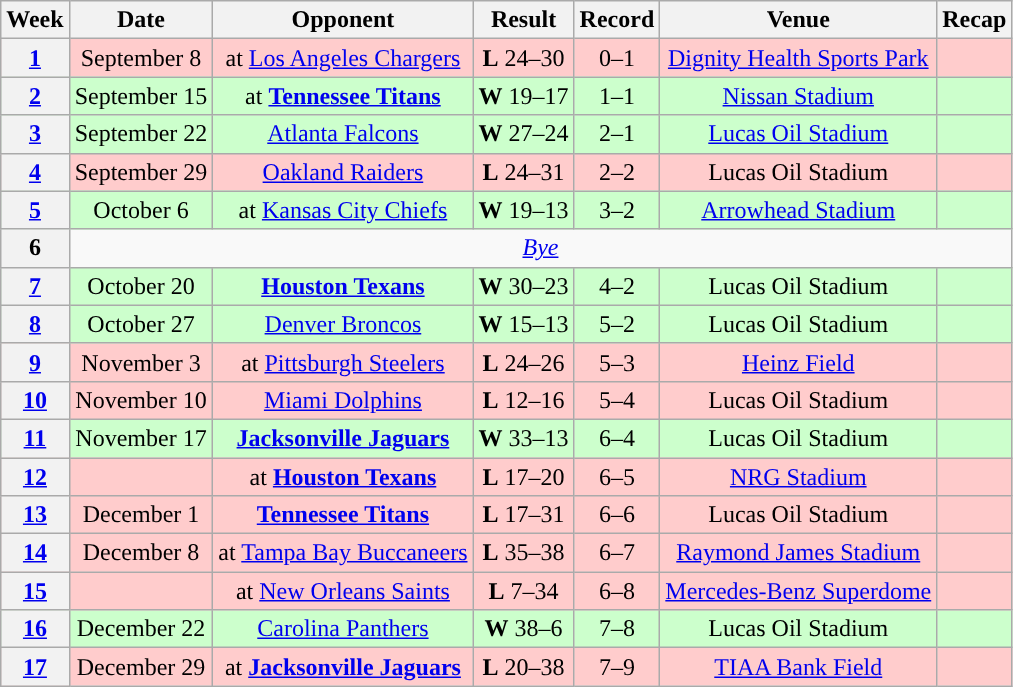<table class="wikitable" style="text-align:center">
<tr>
<th>Week</th>
<th>Date</th>
<th>Opponent</th>
<th>Result</th>
<th>Record</th>
<th>Venue</th>
<th>Recap</th>
</tr>
<tr style="background:#fcc">
<th><a href='#'>1</a></th>
<td>September 8</td>
<td>at <a href='#'>Los Angeles Chargers</a></td>
<td><strong>L</strong> 24–30 </td>
<td>0–1</td>
<td><a href='#'>Dignity Health Sports Park</a></td>
<td></td>
</tr>
<tr style="background:#cfc">
<th><a href='#'>2</a></th>
<td>September 15</td>
<td>at <strong><a href='#'>Tennessee Titans</a></strong></td>
<td><strong>W</strong> 19–17</td>
<td>1–1</td>
<td><a href='#'>Nissan Stadium</a></td>
<td></td>
</tr>
<tr style="background:#cfc">
<th><a href='#'>3</a></th>
<td>September 22</td>
<td><a href='#'>Atlanta Falcons</a></td>
<td><strong>W</strong> 27–24</td>
<td>2–1</td>
<td><a href='#'>Lucas Oil Stadium</a></td>
<td></td>
</tr>
<tr style="background:#fcc">
<th><a href='#'>4</a></th>
<td>September 29</td>
<td><a href='#'>Oakland Raiders</a></td>
<td><strong>L</strong> 24–31</td>
<td>2–2</td>
<td>Lucas Oil Stadium</td>
<td></td>
</tr>
<tr style="background:#cfc">
<th><a href='#'>5</a></th>
<td>October 6</td>
<td>at <a href='#'>Kansas City Chiefs</a></td>
<td><strong>W</strong> 19–13</td>
<td>3–2</td>
<td><a href='#'>Arrowhead Stadium</a></td>
<td></td>
</tr>
<tr>
<th>6</th>
<td colspan="6"><em><a href='#'>Bye</a></em></td>
</tr>
<tr style="background:#cfc">
<th><a href='#'>7</a></th>
<td>October 20</td>
<td><strong><a href='#'>Houston Texans</a></strong></td>
<td><strong>W</strong> 30–23</td>
<td>4–2</td>
<td>Lucas Oil Stadium</td>
<td></td>
</tr>
<tr style="background:#cfc">
<th><a href='#'>8</a></th>
<td>October 27</td>
<td><a href='#'>Denver Broncos</a></td>
<td><strong>W</strong> 15–13</td>
<td>5–2</td>
<td>Lucas Oil Stadium</td>
<td></td>
</tr>
<tr style="background:#fcc">
<th><a href='#'>9</a></th>
<td>November 3</td>
<td>at <a href='#'>Pittsburgh Steelers</a></td>
<td><strong>L</strong> 24–26</td>
<td>5–3</td>
<td><a href='#'>Heinz Field</a></td>
<td></td>
</tr>
<tr style="background:#fcc">
<th><a href='#'>10</a></th>
<td>November 10</td>
<td><a href='#'>Miami Dolphins</a></td>
<td><strong>L</strong> 12–16</td>
<td>5–4</td>
<td>Lucas Oil Stadium</td>
<td></td>
</tr>
<tr style="background:#cfc">
<th><a href='#'>11</a></th>
<td>November 17</td>
<td><strong><a href='#'>Jacksonville Jaguars</a></strong></td>
<td><strong>W</strong> 33–13</td>
<td>6–4</td>
<td>Lucas Oil Stadium</td>
<td></td>
</tr>
<tr style="background:#fcc">
<th><a href='#'>12</a></th>
<td></td>
<td>at <strong><a href='#'>Houston Texans</a></strong></td>
<td><strong>L</strong> 17–20</td>
<td>6–5</td>
<td><a href='#'>NRG Stadium</a></td>
<td></td>
</tr>
<tr style="background:#fcc">
<th><a href='#'>13</a></th>
<td>December 1</td>
<td><strong><a href='#'>Tennessee Titans</a></strong></td>
<td><strong>L</strong> 17–31</td>
<td>6–6</td>
<td>Lucas Oil Stadium</td>
<td></td>
</tr>
<tr style="background:#fcc">
<th><a href='#'>14</a></th>
<td>December 8</td>
<td>at <a href='#'>Tampa Bay Buccaneers</a></td>
<td><strong>L</strong> 35–38</td>
<td>6–7</td>
<td><a href='#'>Raymond James Stadium</a></td>
<td></td>
</tr>
<tr style="background:#fcc">
<th><a href='#'>15</a></th>
<td></td>
<td>at <a href='#'>New Orleans Saints</a></td>
<td><strong>L</strong> 7–34</td>
<td>6–8</td>
<td><a href='#'>Mercedes-Benz Superdome</a></td>
<td></td>
</tr>
<tr style="background:#cfc">
<th><a href='#'>16</a></th>
<td>December 22</td>
<td><a href='#'>Carolina Panthers</a></td>
<td><strong>W</strong> 38–6</td>
<td>7–8</td>
<td>Lucas Oil Stadium</td>
<td></td>
</tr>
<tr style="background:#fcc">
<th><a href='#'>17</a></th>
<td>December 29</td>
<td>at <strong><a href='#'>Jacksonville Jaguars</a></strong></td>
<td><strong>L</strong> 20–38</td>
<td>7–9</td>
<td><a href='#'>TIAA Bank Field</a></td>
<td></td>
</tr>
</table>
